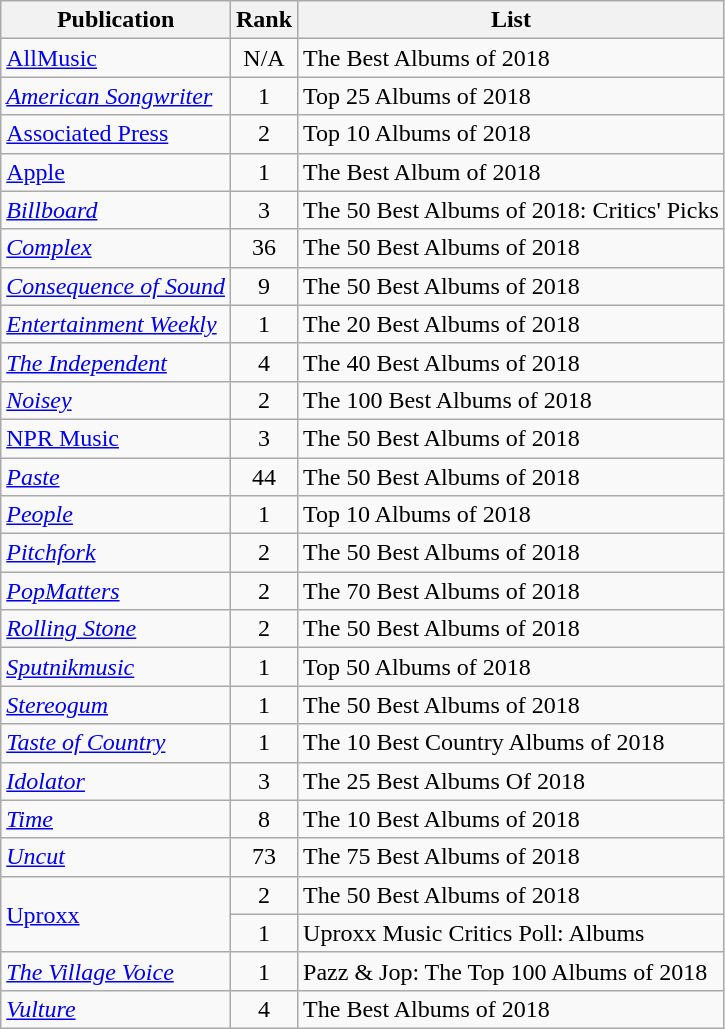<table class="wikitable plainrowheaders sortable">
<tr>
<th>Publication</th>
<th data-sort-type="number">Rank</th>
<th scope="col" class="unsortable">List</th>
</tr>
<tr>
<td><a href='#'>AllMusic</a></td>
<td align=center>N/A</td>
<td>The Best Albums of 2018</td>
</tr>
<tr>
<td><em><a href='#'>American Songwriter</a></em></td>
<td align=center>1</td>
<td>Top 25 Albums of 2018</td>
</tr>
<tr>
<td><a href='#'>Associated Press</a></td>
<td align=center>2</td>
<td>Top 10 Albums of 2018</td>
</tr>
<tr>
<td><a href='#'>Apple</a></td>
<td align=center>1</td>
<td>The Best Album of 2018</td>
</tr>
<tr>
<td><em><a href='#'>Billboard</a></em></td>
<td align=center>3</td>
<td>The 50 Best Albums of 2018: Critics' Picks</td>
</tr>
<tr>
<td><em><a href='#'>Complex</a></em></td>
<td align=center>36</td>
<td>The 50 Best Albums of 2018</td>
</tr>
<tr>
<td><em><a href='#'>Consequence of Sound</a></em></td>
<td align=center>9</td>
<td>The 50 Best Albums of 2018</td>
</tr>
<tr>
<td><em><a href='#'>Entertainment Weekly</a></em></td>
<td align=center>1</td>
<td>The 20 Best Albums of 2018</td>
</tr>
<tr>
<td><em><a href='#'>The Independent</a></em></td>
<td align=center>4</td>
<td>The 40 Best Albums of 2018</td>
</tr>
<tr>
<td><em><a href='#'>Noisey</a></em></td>
<td align=center>2</td>
<td>The 100 Best Albums of 2018</td>
</tr>
<tr>
<td><a href='#'>NPR Music</a></td>
<td align=center>3</td>
<td>The 50 Best Albums of 2018</td>
</tr>
<tr>
<td><em><a href='#'>Paste</a></em></td>
<td align=center>44</td>
<td>The 50 Best Albums of 2018</td>
</tr>
<tr>
<td><em><a href='#'>People</a></em></td>
<td align=center>1</td>
<td>Top 10 Albums of 2018</td>
</tr>
<tr>
<td><em><a href='#'>Pitchfork</a></em></td>
<td align=center>2</td>
<td>The 50 Best Albums of 2018</td>
</tr>
<tr>
<td><em><a href='#'>PopMatters</a></em></td>
<td align=center>2</td>
<td>The 70 Best Albums of 2018</td>
</tr>
<tr>
<td><em><a href='#'>Rolling Stone</a></em></td>
<td align=center>2</td>
<td>The 50 Best Albums of 2018</td>
</tr>
<tr>
<td><em><a href='#'>Sputnikmusic</a></em></td>
<td align=center>1</td>
<td>Top 50 Albums of 2018</td>
</tr>
<tr>
<td><em><a href='#'>Stereogum</a></em></td>
<td align=center>1</td>
<td>The 50 Best Albums of 2018</td>
</tr>
<tr>
<td><em><a href='#'>Taste of Country</a></em></td>
<td align=center>1</td>
<td>The 10 Best Country Albums of 2018</td>
</tr>
<tr>
<td><em><a href='#'>Idolator</a></em></td>
<td align=center>3</td>
<td>The 25 Best Albums Of 2018</td>
</tr>
<tr>
<td><em><a href='#'>Time</a></em></td>
<td align=center>8</td>
<td>The 10 Best Albums of 2018</td>
</tr>
<tr>
<td><em><a href='#'>Uncut</a></em></td>
<td align=center>73</td>
<td>The 75 Best Albums of 2018</td>
</tr>
<tr>
<td rowspan="2"><a href='#'>Uproxx</a></td>
<td align=center>2</td>
<td>The 50 Best Albums of 2018</td>
</tr>
<tr>
<td align=center>1</td>
<td>Uproxx Music Critics Poll: Albums</td>
</tr>
<tr>
<td><em><a href='#'>The Village Voice</a></em></td>
<td align=center>1</td>
<td>Pazz & Jop: The Top 100 Albums of 2018</td>
</tr>
<tr>
<td><em><a href='#'>Vulture</a></em></td>
<td align=center>4</td>
<td>The Best Albums of 2018 </td>
</tr>
</table>
